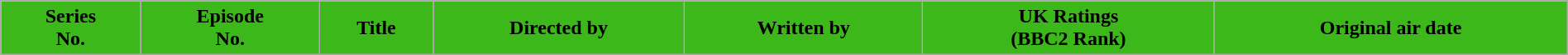<table class="wikitable plainrowheaders" width="100%">
<tr>
<th style="background-color: #3CB81A; color: #000;">Series<br>No.</th>
<th style="background-color: #3CB81A; color: #000;">Episode<br>No.</th>
<th style="background-color: #3CB81A; color: #000;">Title</th>
<th style="background-color: #3CB81A; color: #000;">Directed by</th>
<th style="background-color: #3CB81A; color: #000;">Written by</th>
<th style="background-color: #3CB81A; color: #000;">UK Ratings<br>(BBC2 Rank)</th>
<th style="background-color: #3CB81A; color: #000;">Original air date<br>




</th>
</tr>
</table>
